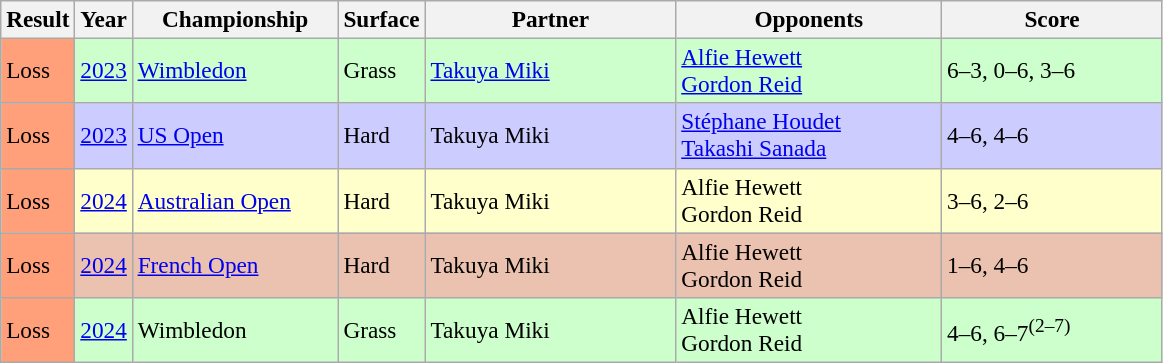<table class="sortable wikitable" style=font-size:97%>
<tr>
<th>Result</th>
<th>Year</th>
<th width=130>Championship</th>
<th>Surface</th>
<th width=160>Partner</th>
<th width=170>Opponents</th>
<th width=140>Score</th>
</tr>
<tr style="background:#cfc;">
<td bgcolor=ffa07a>Loss</td>
<td><a href='#'>2023</a></td>
<td><a href='#'>Wimbledon</a></td>
<td>Grass</td>
<td> <a href='#'>Takuya Miki</a></td>
<td> <a href='#'>Alfie Hewett</a><br> <a href='#'>Gordon Reid</a></td>
<td>6–3, 0–6, 3–6</td>
</tr>
<tr bgcolor=CCCCFF>
<td bgcolor=FFA07A>Loss</td>
<td><a href='#'>2023</a></td>
<td><a href='#'>US Open</a></td>
<td>Hard</td>
<td> Takuya Miki</td>
<td> <a href='#'>Stéphane Houdet</a><br> <a href='#'>Takashi Sanada</a></td>
<td>4–6, 4–6</td>
</tr>
<tr bgcolor=FFFFCC>
<td bgcolor=FFA07A>Loss</td>
<td><a href='#'>2024</a></td>
<td><a href='#'>Australian Open</a></td>
<td>Hard</td>
<td> Takuya Miki</td>
<td> Alfie Hewett<br> Gordon Reid</td>
<td>3–6, 2–6</td>
</tr>
<tr style="background:#ebc2af;">
<td bgcolor=FFA07A>Loss</td>
<td><a href='#'>2024</a></td>
<td><a href='#'>French Open</a></td>
<td>Hard</td>
<td> Takuya Miki</td>
<td> Alfie Hewett<br> Gordon Reid</td>
<td>1–6, 4–6</td>
</tr>
<tr bgcolor=CCFFCC>
<td bgcolor=FFA07A>Loss</td>
<td><a href='#'>2024</a></td>
<td>Wimbledon</td>
<td>Grass</td>
<td> Takuya Miki</td>
<td> Alfie Hewett<br> Gordon Reid</td>
<td>4–6, 6–7<sup>(2–7)</sup></td>
</tr>
</table>
